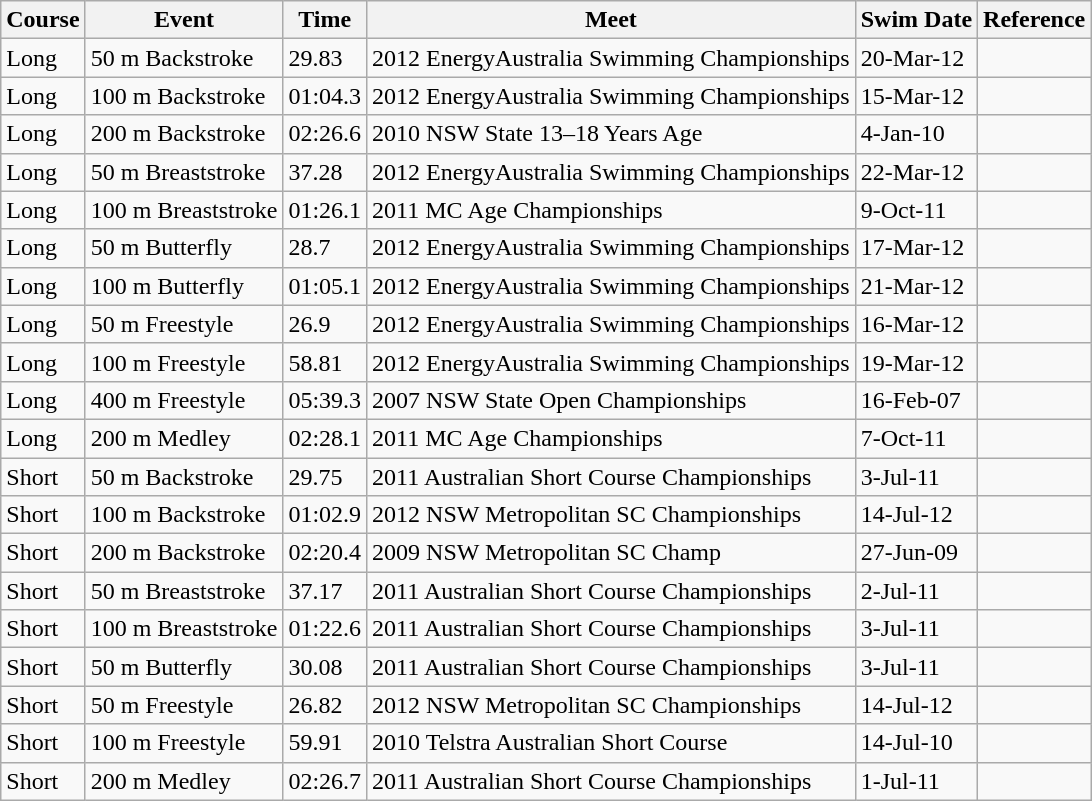<table class="wikitable sortable">
<tr>
<th>Course</th>
<th>Event</th>
<th>Time</th>
<th>Meet</th>
<th>Swim Date</th>
<th>Reference</th>
</tr>
<tr>
<td>Long</td>
<td>50 m Backstroke</td>
<td>29.83</td>
<td>2012 EnergyAustralia Swimming Championships</td>
<td>20-Mar-12</td>
<td></td>
</tr>
<tr>
<td>Long</td>
<td>100 m Backstroke</td>
<td>01:04.3</td>
<td>2012 EnergyAustralia Swimming Championships</td>
<td>15-Mar-12</td>
<td></td>
</tr>
<tr>
<td>Long</td>
<td>200 m Backstroke</td>
<td>02:26.6</td>
<td>2010 NSW State 13–18 Years Age</td>
<td>4-Jan-10</td>
<td></td>
</tr>
<tr>
<td>Long</td>
<td>50 m Breaststroke</td>
<td>37.28</td>
<td>2012 EnergyAustralia Swimming Championships</td>
<td>22-Mar-12</td>
<td></td>
</tr>
<tr>
<td>Long</td>
<td>100 m Breaststroke</td>
<td>01:26.1</td>
<td>2011 MC Age Championships</td>
<td>9-Oct-11</td>
<td></td>
</tr>
<tr>
<td>Long</td>
<td>50 m Butterfly</td>
<td>28.7</td>
<td>2012 EnergyAustralia Swimming Championships</td>
<td>17-Mar-12</td>
<td></td>
</tr>
<tr>
<td>Long</td>
<td>100 m Butterfly</td>
<td>01:05.1</td>
<td>2012 EnergyAustralia Swimming Championships</td>
<td>21-Mar-12</td>
<td></td>
</tr>
<tr>
<td>Long</td>
<td>50 m Freestyle</td>
<td>26.9</td>
<td>2012 EnergyAustralia Swimming Championships</td>
<td>16-Mar-12</td>
<td></td>
</tr>
<tr>
<td>Long</td>
<td>100 m Freestyle</td>
<td>58.81</td>
<td>2012 EnergyAustralia Swimming Championships</td>
<td>19-Mar-12</td>
<td></td>
</tr>
<tr>
<td>Long</td>
<td>400 m Freestyle</td>
<td>05:39.3</td>
<td>2007 NSW State Open Championships</td>
<td>16-Feb-07</td>
<td></td>
</tr>
<tr>
<td>Long</td>
<td>200 m Medley</td>
<td>02:28.1</td>
<td>2011 MC Age Championships</td>
<td>7-Oct-11</td>
<td></td>
</tr>
<tr>
<td>Short</td>
<td>50 m Backstroke</td>
<td>29.75</td>
<td>2011 Australian Short Course Championships</td>
<td>3-Jul-11</td>
<td></td>
</tr>
<tr>
<td>Short</td>
<td>100 m Backstroke</td>
<td>01:02.9</td>
<td>2012 NSW Metropolitan SC Championships</td>
<td>14-Jul-12</td>
<td></td>
</tr>
<tr>
<td>Short</td>
<td>200 m Backstroke</td>
<td>02:20.4</td>
<td>2009 NSW Metropolitan SC Champ</td>
<td>27-Jun-09</td>
<td></td>
</tr>
<tr>
<td>Short</td>
<td>50 m Breaststroke</td>
<td>37.17</td>
<td>2011 Australian Short Course Championships</td>
<td>2-Jul-11</td>
<td></td>
</tr>
<tr>
<td>Short</td>
<td>100 m Breaststroke</td>
<td>01:22.6</td>
<td>2011 Australian Short Course Championships</td>
<td>3-Jul-11</td>
<td></td>
</tr>
<tr>
<td>Short</td>
<td>50 m Butterfly</td>
<td>30.08</td>
<td>2011 Australian Short Course Championships</td>
<td>3-Jul-11</td>
<td></td>
</tr>
<tr>
<td>Short</td>
<td>50 m Freestyle</td>
<td>26.82</td>
<td>2012 NSW Metropolitan SC Championships</td>
<td>14-Jul-12</td>
<td></td>
</tr>
<tr>
<td>Short</td>
<td>100 m Freestyle</td>
<td>59.91</td>
<td>2010 Telstra Australian Short Course</td>
<td>14-Jul-10</td>
<td></td>
</tr>
<tr>
<td>Short</td>
<td>200 m Medley</td>
<td>02:26.7</td>
<td>2011 Australian Short Course Championships</td>
<td>1-Jul-11</td>
<td></td>
</tr>
</table>
